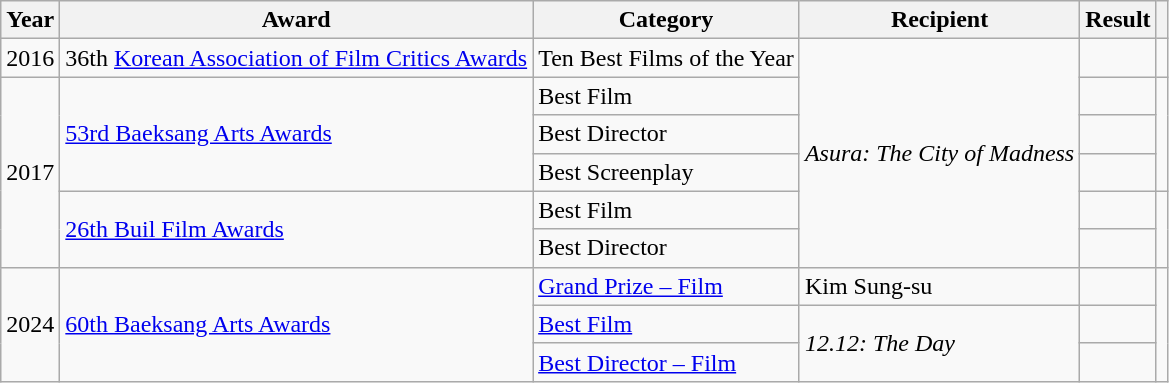<table class="wikitable sortable">
<tr>
<th>Year</th>
<th>Award</th>
<th>Category</th>
<th>Recipient</th>
<th>Result</th>
<th class="unsortable"></th>
</tr>
<tr>
<td>2016</td>
<td>36th <a href='#'>Korean Association of Film Critics Awards</a></td>
<td>Ten Best Films of the Year</td>
<td rowspan="6"><em>Asura: The City of Madness</em></td>
<td></td>
<td style="text-align:center"></td>
</tr>
<tr>
<td rowspan="5">2017</td>
<td rowspan="3"><a href='#'>53rd Baeksang Arts Awards</a></td>
<td>Best Film</td>
<td></td>
<td rowspan="3" style="text-align:center"></td>
</tr>
<tr>
<td>Best Director</td>
<td></td>
</tr>
<tr>
<td>Best Screenplay</td>
<td></td>
</tr>
<tr>
<td rowspan="2"><a href='#'>26th Buil Film Awards</a></td>
<td>Best Film</td>
<td></td>
<td rowspan="2" style="text-align:center"></td>
</tr>
<tr>
<td>Best Director</td>
<td></td>
</tr>
<tr>
<td rowspan="3">2024</td>
<td rowspan="3"><a href='#'>60th Baeksang Arts Awards</a></td>
<td><a href='#'>Grand Prize – Film</a></td>
<td>Kim Sung-su</td>
<td></td>
<td rowspan="3" style="text-align:center"></td>
</tr>
<tr>
<td><a href='#'>Best Film</a></td>
<td rowspan="2"><em>12.12: The Day</em></td>
<td></td>
</tr>
<tr>
<td><a href='#'>Best Director – Film</a></td>
<td></td>
</tr>
</table>
